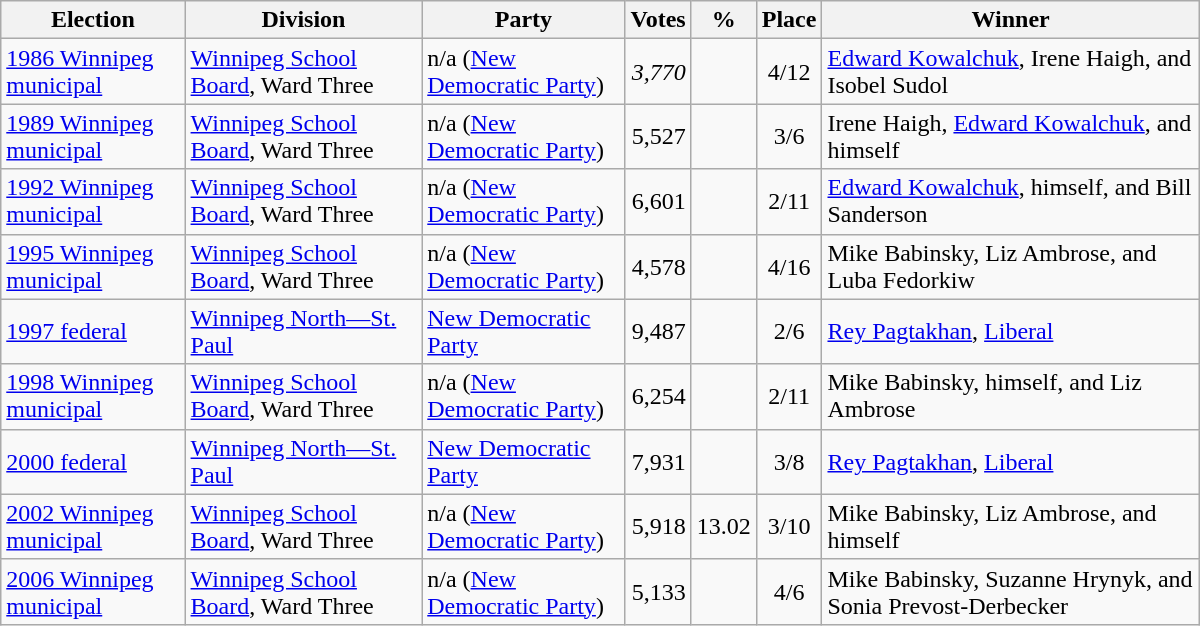<table class="wikitable" width="800">
<tr>
<th align="left">Election</th>
<th align="left">Division</th>
<th align="left">Party</th>
<th align="right">Votes</th>
<th align="right">%</th>
<th align="center">Place</th>
<th align="center">Winner</th>
</tr>
<tr>
<td align="left"><a href='#'>1986 Winnipeg municipal</a></td>
<td align="left"><a href='#'>Winnipeg School Board</a>, Ward Three</td>
<td align="left">n/a (<a href='#'>New Democratic Party</a>)</td>
<td align="right"><em>3,770</em></td>
<td align="right"></td>
<td align="center">4/12</td>
<td align="left"><a href='#'>Edward Kowalchuk</a>, Irene Haigh, and Isobel Sudol</td>
</tr>
<tr>
<td align="left"><a href='#'>1989 Winnipeg municipal</a></td>
<td align="left"><a href='#'>Winnipeg School Board</a>, Ward Three</td>
<td align="left">n/a (<a href='#'>New Democratic Party</a>)</td>
<td align="right">5,527</td>
<td align="right"></td>
<td align="center">3/6</td>
<td align="left">Irene Haigh, <a href='#'>Edward Kowalchuk</a>, and himself</td>
</tr>
<tr>
<td align="left"><a href='#'>1992 Winnipeg municipal</a></td>
<td align="left"><a href='#'>Winnipeg School Board</a>, Ward Three</td>
<td align="left">n/a (<a href='#'>New Democratic Party</a>)</td>
<td align="right">6,601</td>
<td align="right"></td>
<td align="center">2/11</td>
<td align="left"><a href='#'>Edward Kowalchuk</a>, himself, and Bill Sanderson</td>
</tr>
<tr>
<td align="left"><a href='#'>1995 Winnipeg municipal</a></td>
<td align="left"><a href='#'>Winnipeg School Board</a>, Ward Three</td>
<td align="left">n/a (<a href='#'>New Democratic Party</a>)</td>
<td align="right">4,578</td>
<td align="right"></td>
<td align="center">4/16</td>
<td align="left">Mike Babinsky, Liz Ambrose, and Luba Fedorkiw</td>
</tr>
<tr>
<td align="left"><a href='#'>1997 federal</a></td>
<td align="left"><a href='#'>Winnipeg North—St. Paul</a></td>
<td align="left"><a href='#'>New Democratic Party</a></td>
<td align="right">9,487</td>
<td align="right"></td>
<td align="center">2/6</td>
<td align="left"><a href='#'>Rey Pagtakhan</a>, <a href='#'>Liberal</a></td>
</tr>
<tr>
<td align="left"><a href='#'>1998 Winnipeg municipal</a></td>
<td align="left"><a href='#'>Winnipeg School Board</a>, Ward Three</td>
<td align="left">n/a (<a href='#'>New Democratic Party</a>)</td>
<td align="right">6,254</td>
<td align="right"></td>
<td align="center">2/11</td>
<td align="left">Mike Babinsky, himself, and Liz Ambrose</td>
</tr>
<tr>
<td align="left"><a href='#'>2000 federal</a></td>
<td align="left"><a href='#'>Winnipeg North—St. Paul</a></td>
<td align="left"><a href='#'>New Democratic Party</a></td>
<td align="right">7,931</td>
<td align="right"></td>
<td align="center">3/8</td>
<td align="left"><a href='#'>Rey Pagtakhan</a>, <a href='#'>Liberal</a></td>
</tr>
<tr>
<td align="left"><a href='#'>2002 Winnipeg municipal</a></td>
<td align="left"><a href='#'>Winnipeg School Board</a>, Ward Three</td>
<td align="left">n/a (<a href='#'>New Democratic Party</a>)</td>
<td align="right">5,918</td>
<td align="right">13.02</td>
<td align="center">3/10</td>
<td align="left">Mike Babinsky, Liz Ambrose, and himself</td>
</tr>
<tr>
<td align="left"><a href='#'>2006 Winnipeg municipal</a></td>
<td align="left"><a href='#'>Winnipeg School Board</a>, Ward Three</td>
<td align="left">n/a (<a href='#'>New Democratic Party</a>)</td>
<td align="right">5,133</td>
<td align="right"></td>
<td align="center">4/6</td>
<td align="left">Mike Babinsky, Suzanne Hrynyk, and Sonia Prevost-Derbecker</td>
</tr>
</table>
